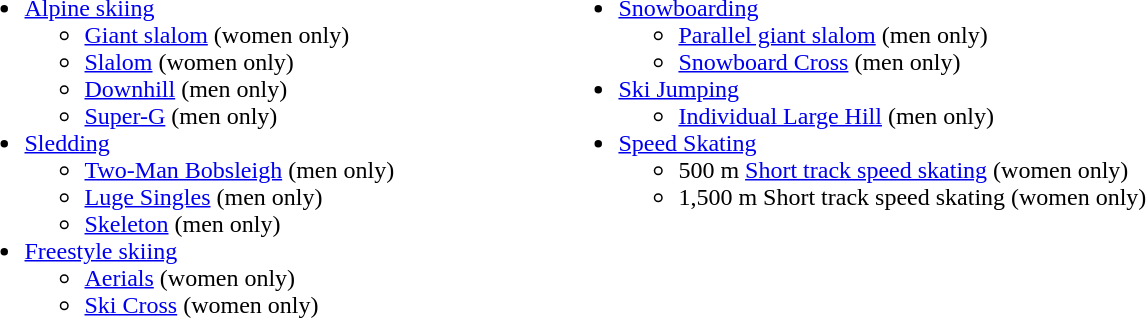<table>
<tr>
<td style="vertical-align:top;width:50%;"><br><ul><li><a href='#'>Alpine skiing</a><ul><li><a href='#'>Giant slalom</a> (women only)</li><li><a href='#'>Slalom</a> (women only)</li><li><a href='#'>Downhill</a> (men only)</li><li><a href='#'>Super-G</a> (men only)</li></ul></li><li><a href='#'>Sledding</a><ul><li><a href='#'>Two-Man Bobsleigh</a> (men only)</li><li><a href='#'>Luge Singles</a> (men only)</li><li><a href='#'>Skeleton</a> (men only)</li></ul></li><li><a href='#'>Freestyle skiing</a><ul><li><a href='#'>Aerials</a> (women only)</li><li><a href='#'>Ski Cross</a> (women only)</li></ul></li></ul></td>
<td style="vertical-align:top;width:50%"><br><ul><li><a href='#'>Snowboarding</a><ul><li><a href='#'>Parallel giant slalom</a> (men only)</li><li><a href='#'>Snowboard Cross</a> (men only)</li></ul></li><li><a href='#'>Ski Jumping</a><ul><li><a href='#'>Individual Large Hill</a> (men only)</li></ul></li><li><a href='#'>Speed Skating</a><ul><li>500 m <a href='#'>Short track speed skating</a> (women only)</li><li>1,500 m Short track speed skating (women only)</li></ul></li></ul></td>
</tr>
</table>
